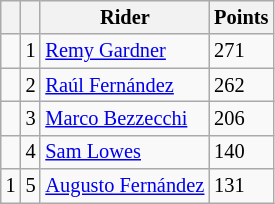<table class="wikitable" style="font-size: 85%;">
<tr>
<th></th>
<th></th>
<th>Rider</th>
<th>Points</th>
</tr>
<tr>
<td></td>
<td align=center>1</td>
<td> <a href='#'>Remy Gardner</a></td>
<td align=left>271</td>
</tr>
<tr>
<td></td>
<td align=center>2</td>
<td> <a href='#'>Raúl Fernández</a></td>
<td align=left>262</td>
</tr>
<tr>
<td></td>
<td align=center>3</td>
<td> <a href='#'>Marco Bezzecchi</a></td>
<td align=left>206</td>
</tr>
<tr>
<td></td>
<td align=center>4</td>
<td> <a href='#'>Sam Lowes</a></td>
<td align=left>140</td>
</tr>
<tr>
<td> 1</td>
<td align=center>5</td>
<td> <a href='#'>Augusto Fernández</a></td>
<td align=left>131</td>
</tr>
</table>
